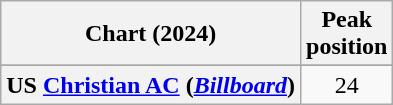<table class="wikitable sortable plainrowheaders" style="text-align:center">
<tr>
<th scope="col">Chart (2024)</th>
<th scope="col">Peak<br> position</th>
</tr>
<tr>
</tr>
<tr>
</tr>
<tr>
<th scope="row">US <a href='#'>Christian AC</a> (<em><a href='#'>Billboard</a></em>)</th>
<td>24</td>
</tr>
</table>
